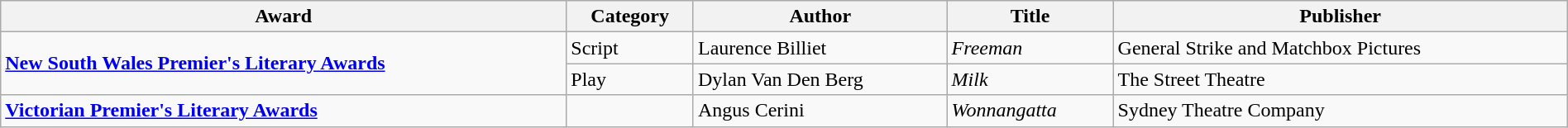<table class="wikitable" width=100%>
<tr>
<th>Award</th>
<th>Category</th>
<th>Author</th>
<th>Title</th>
<th>Publisher</th>
</tr>
<tr>
<td rowspan="2"><strong><a href='#'>New South Wales Premier's Literary Awards</a></strong></td>
<td>Script</td>
<td>Laurence Billiet</td>
<td><em>Freeman</em></td>
<td>General Strike and Matchbox Pictures</td>
</tr>
<tr>
<td>Play</td>
<td>Dylan Van Den Berg</td>
<td><em>Milk</em></td>
<td>The Street Theatre</td>
</tr>
<tr>
<td><strong><a href='#'>Victorian Premier's Literary Awards</a></strong></td>
<td></td>
<td>Angus Cerini</td>
<td><em>Wonnangatta</em></td>
<td>Sydney Theatre Company</td>
</tr>
</table>
